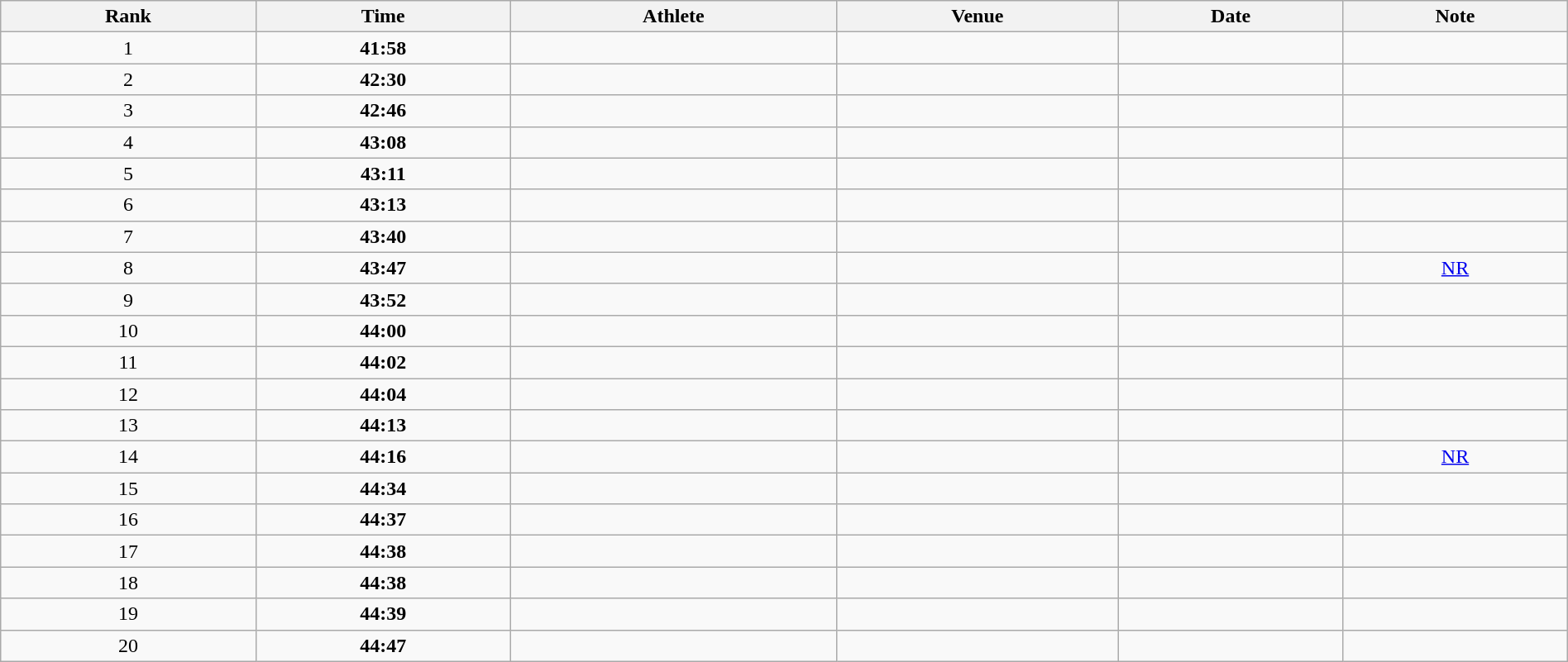<table class="wikitable" style="text-align:center; width:100%">
<tr>
<th>Rank</th>
<th>Time</th>
<th>Athlete</th>
<th>Venue</th>
<th>Date</th>
<th>Note</th>
</tr>
<tr>
<td>1</td>
<td><strong>41:58</strong></td>
<td align=left></td>
<td></td>
<td></td>
<td></td>
</tr>
<tr>
<td>2</td>
<td><strong>42:30</strong></td>
<td align=left></td>
<td></td>
<td></td>
<td></td>
</tr>
<tr>
<td>3</td>
<td><strong>42:46</strong></td>
<td align=left></td>
<td></td>
<td></td>
<td></td>
</tr>
<tr>
<td>4</td>
<td><strong>43:08</strong></td>
<td align=left></td>
<td></td>
<td></td>
<td></td>
</tr>
<tr>
<td>5</td>
<td><strong>43:11</strong></td>
<td align=left></td>
<td></td>
<td></td>
<td></td>
</tr>
<tr>
<td>6</td>
<td><strong>43:13</strong></td>
<td align=left></td>
<td></td>
<td></td>
<td></td>
</tr>
<tr>
<td>7</td>
<td><strong>43:40</strong></td>
<td align=left></td>
<td></td>
<td></td>
<td></td>
</tr>
<tr>
<td>8</td>
<td><strong>43:47</strong></td>
<td align=left></td>
<td></td>
<td></td>
<td><a href='#'>NR</a></td>
</tr>
<tr>
<td>9</td>
<td><strong>43:52</strong></td>
<td align=left></td>
<td></td>
<td></td>
<td></td>
</tr>
<tr>
<td>10</td>
<td><strong>44:00</strong></td>
<td align=left></td>
<td></td>
<td></td>
<td></td>
</tr>
<tr>
<td>11</td>
<td><strong>44:02</strong></td>
<td align=left></td>
<td></td>
<td></td>
<td></td>
</tr>
<tr>
<td>12</td>
<td><strong>44:04</strong></td>
<td align=left></td>
<td></td>
<td></td>
<td></td>
</tr>
<tr>
<td>13</td>
<td><strong>44:13</strong></td>
<td align=left></td>
<td></td>
<td></td>
<td></td>
</tr>
<tr>
<td>14</td>
<td><strong>44:16</strong></td>
<td align=left></td>
<td></td>
<td></td>
<td><a href='#'>NR</a></td>
</tr>
<tr>
<td>15</td>
<td><strong>44:34</strong></td>
<td align=left></td>
<td></td>
<td></td>
<td></td>
</tr>
<tr>
<td>16</td>
<td><strong>44:37</strong></td>
<td align=left></td>
<td></td>
<td></td>
<td></td>
</tr>
<tr>
<td>17</td>
<td><strong>44:38</strong></td>
<td align=left></td>
<td></td>
<td></td>
<td></td>
</tr>
<tr>
<td>18</td>
<td><strong>44:38</strong></td>
<td align=left></td>
<td></td>
<td></td>
<td></td>
</tr>
<tr>
<td>19</td>
<td><strong>44:39</strong></td>
<td align=left></td>
<td></td>
<td></td>
<td></td>
</tr>
<tr>
<td>20</td>
<td><strong>44:47</strong></td>
<td align=left></td>
<td></td>
<td></td>
<td></td>
</tr>
</table>
